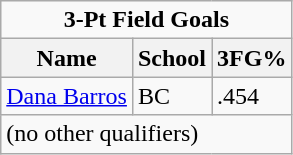<table class="wikitable">
<tr>
<td colspan=3 style="text-align:center;"><strong>3-Pt Field Goals</strong></td>
</tr>
<tr>
<th>Name</th>
<th>School</th>
<th>3FG%</th>
</tr>
<tr>
<td><a href='#'>Dana Barros</a></td>
<td>BC</td>
<td>.454</td>
</tr>
<tr>
<td colspan=3>(no other qualifiers)</td>
</tr>
</table>
